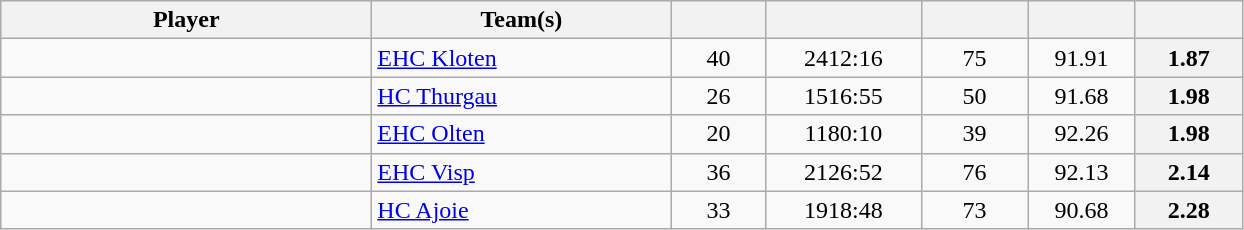<table class="wikitable sortable" style="text-align: center">
<tr>
<th style="width: 15em;">Player</th>
<th style="width: 12em;">Team(s)</th>
<th style="width: 3.5em;"></th>
<th style="width: 6em;"></th>
<th style="width: 4em;"></th>
<th style="width: 4em;"></th>
<th style="width: 4em;"></th>
</tr>
<tr>
<td style="text-align:left;"> </td>
<td style="text-align:left;"><a href='#'>EHC Kloten</a></td>
<td>40</td>
<td>2412:16</td>
<td>75</td>
<td>91.91</td>
<th>1.87</th>
</tr>
<tr>
<td style="text-align:left;"> </td>
<td style="text-align:left;"><a href='#'>HC Thurgau</a></td>
<td>26</td>
<td>1516:55</td>
<td>50</td>
<td>91.68</td>
<th>1.98</th>
</tr>
<tr>
<td style="text-align:left;"> </td>
<td style="text-align:left;"><a href='#'>EHC Olten</a></td>
<td>20</td>
<td>1180:10</td>
<td>39</td>
<td>92.26</td>
<th>1.98</th>
</tr>
<tr>
<td style="text-align:left;"> </td>
<td style="text-align:left;"><a href='#'>EHC Visp</a></td>
<td>36</td>
<td>2126:52</td>
<td>76</td>
<td>92.13</td>
<th>2.14</th>
</tr>
<tr>
<td style="text-align:left;"> </td>
<td style="text-align:left;"><a href='#'>HC Ajoie</a></td>
<td>33</td>
<td>1918:48</td>
<td>73</td>
<td>90.68</td>
<th>2.28</th>
</tr>
</table>
